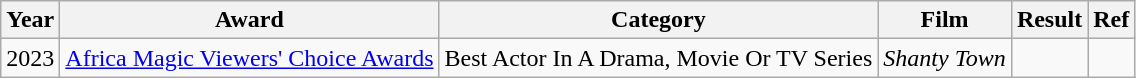<table class="wikitable">
<tr>
<th>Year</th>
<th>Award</th>
<th>Category</th>
<th>Film</th>
<th>Result</th>
<th>Ref</th>
</tr>
<tr>
<td>2023</td>
<td><a href='#'>Africa Magic Viewers' Choice Awards</a></td>
<td>Best Actor In A Drama, Movie Or TV Series</td>
<td><em>Shanty Town</em></td>
<td></td>
<td></td>
</tr>
</table>
